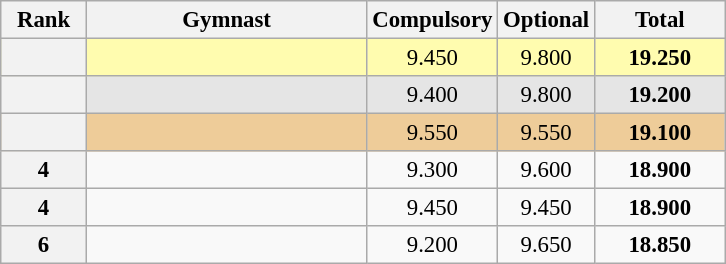<table class="wikitable sortable" style="text-align:center; font-size:95%">
<tr>
<th scope="col" style="width:50px;">Rank</th>
<th scope="col" style="width:180px;">Gymnast</th>
<th scope="col" style="width:50px;">Compulsory</th>
<th scope="col" style="width:50px;">Optional</th>
<th scope="col" style="width:80px;">Total</th>
</tr>
<tr style="background:#fffcaf;">
<th scope=row style="text-align:center"></th>
<td style="text-align:left;"></td>
<td>9.450</td>
<td>9.800</td>
<td><strong>19.250</strong></td>
</tr>
<tr style="background:#e5e5e5;">
<th scope=row style="text-align:center"></th>
<td style="text-align:left;"></td>
<td>9.400</td>
<td>9.800</td>
<td><strong>19.200</strong></td>
</tr>
<tr style="background:#ec9;">
<th scope=row style="text-align:center"></th>
<td style="text-align:left;"></td>
<td>9.550</td>
<td>9.550</td>
<td><strong>19.100</strong></td>
</tr>
<tr>
<th scope=row style="text-align:center">4</th>
<td style="text-align:left;"></td>
<td>9.300</td>
<td>9.600</td>
<td><strong>18.900</strong></td>
</tr>
<tr>
<th scope=row style="text-align:center">4</th>
<td style="text-align:left;"></td>
<td>9.450</td>
<td>9.450</td>
<td><strong>18.900</strong></td>
</tr>
<tr>
<th scope=row style="text-align:center">6</th>
<td style="text-align:left;"></td>
<td>9.200</td>
<td>9.650</td>
<td><strong>18.850</strong></td>
</tr>
</table>
